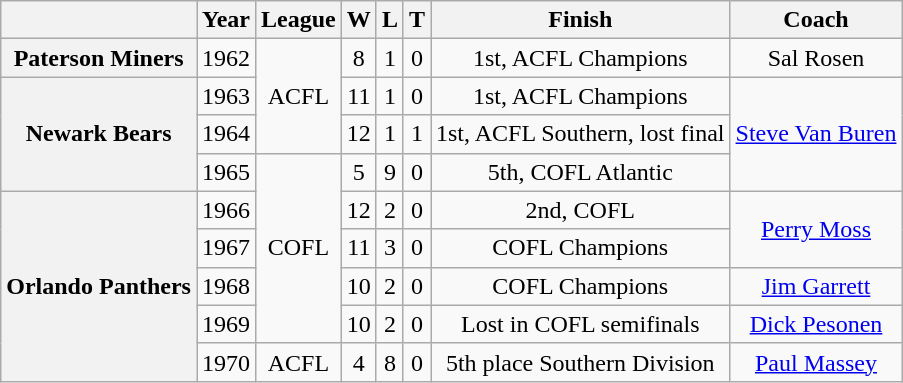<table class="wikitable" style="text-align:center">
<tr>
<th></th>
<th>Year</th>
<th>League</th>
<th>W</th>
<th>L</th>
<th>T</th>
<th>Finish</th>
<th>Coach</th>
</tr>
<tr>
<th>Paterson Miners</th>
<td>1962</td>
<td rowspan=3>ACFL</td>
<td>8</td>
<td>1</td>
<td>0</td>
<td>1st, ACFL Champions</td>
<td>Sal Rosen</td>
</tr>
<tr>
<th rowspan=3>Newark Bears</th>
<td>1963</td>
<td>11</td>
<td>1</td>
<td>0</td>
<td>1st, ACFL Champions</td>
<td rowspan=3><a href='#'>Steve Van Buren</a></td>
</tr>
<tr>
<td>1964</td>
<td>12</td>
<td>1</td>
<td>1</td>
<td>1st, ACFL Southern, lost final</td>
</tr>
<tr>
<td>1965</td>
<td rowspan=5>COFL</td>
<td>5</td>
<td>9</td>
<td>0</td>
<td>5th, COFL Atlantic</td>
</tr>
<tr>
<th rowspan=5>Orlando Panthers</th>
<td>1966</td>
<td>12</td>
<td>2</td>
<td>0</td>
<td>2nd, COFL</td>
<td rowspan=2><a href='#'>Perry Moss</a></td>
</tr>
<tr>
<td>1967</td>
<td>11</td>
<td>3</td>
<td>0</td>
<td>COFL Champions</td>
</tr>
<tr>
<td>1968</td>
<td>10</td>
<td>2</td>
<td>0</td>
<td>COFL Champions</td>
<td><a href='#'>Jim Garrett</a></td>
</tr>
<tr>
<td>1969</td>
<td>10</td>
<td>2</td>
<td>0</td>
<td>Lost in COFL semifinals</td>
<td><a href='#'>Dick Pesonen</a></td>
</tr>
<tr>
<td>1970</td>
<td>ACFL</td>
<td>4</td>
<td>8</td>
<td>0</td>
<td>5th place Southern Division</td>
<td><a href='#'>Paul Massey</a></td>
</tr>
</table>
